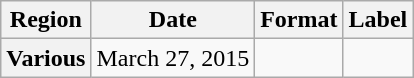<table class="wikitable plainrowheaders">
<tr>
<th scope="col">Region</th>
<th scope="col">Date</th>
<th scope="col">Format</th>
<th scope="col">Label</th>
</tr>
<tr>
<th scope="row">Various</th>
<td>March 27, 2015</td>
<td></td>
<td></td>
</tr>
</table>
